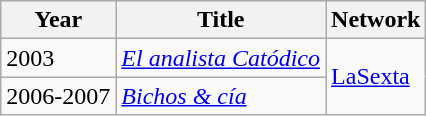<table class="wikitable sortable">
<tr>
<th>Year</th>
<th>Title</th>
<th>Network</th>
</tr>
<tr>
<td>2003</td>
<td><em><a href='#'>El analista Catódico</a></em></td>
<td rowspan="2"><a href='#'>LaSexta</a></td>
</tr>
<tr>
<td>2006-2007</td>
<td><em><a href='#'>Bichos & cía</a></em></td>
</tr>
</table>
